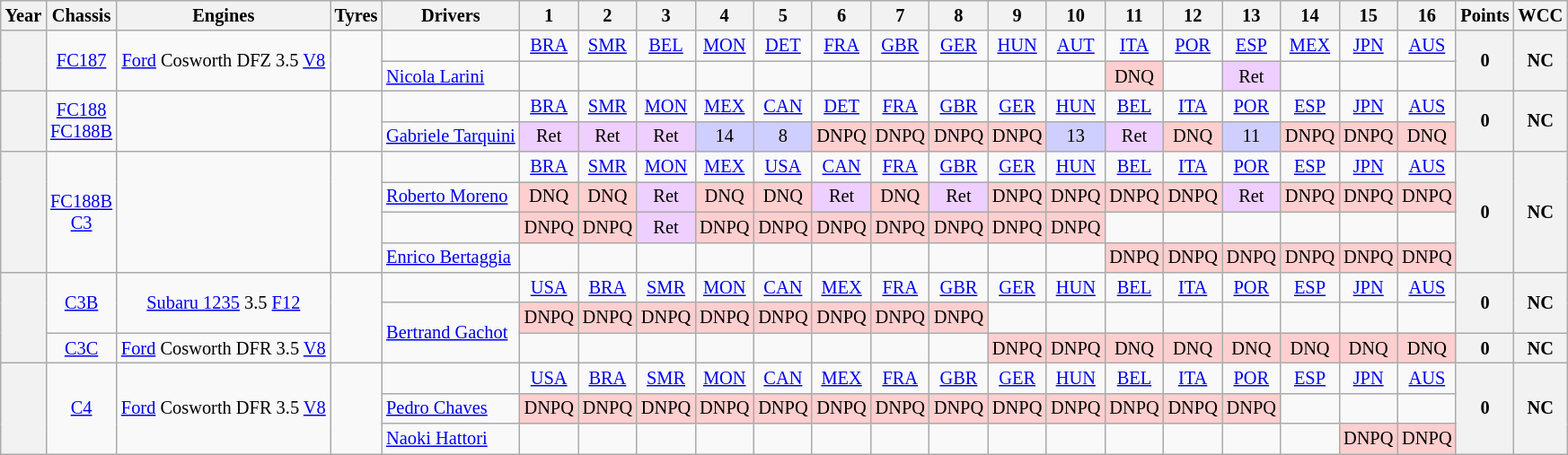<table class="wikitable" style="text-align:center; font-size:85%">
<tr>
<th>Year</th>
<th>Chassis</th>
<th>Engines</th>
<th>Tyres</th>
<th>Drivers</th>
<th>1</th>
<th>2</th>
<th>3</th>
<th>4</th>
<th>5</th>
<th>6</th>
<th>7</th>
<th>8</th>
<th>9</th>
<th>10</th>
<th>11</th>
<th>12</th>
<th>13</th>
<th>14</th>
<th>15</th>
<th>16</th>
<th>Points</th>
<th>WCC</th>
</tr>
<tr>
<th rowspan=2></th>
<td rowspan=2><a href='#'>FC187</a></td>
<td rowspan=2><a href='#'>Ford</a> Cosworth DFZ 3.5 <a href='#'>V8</a></td>
<td rowspan=2></td>
<td></td>
<td><a href='#'>BRA</a></td>
<td><a href='#'>SMR</a></td>
<td><a href='#'>BEL</a></td>
<td><a href='#'>MON</a></td>
<td><a href='#'>DET</a></td>
<td><a href='#'>FRA</a></td>
<td><a href='#'>GBR</a></td>
<td><a href='#'>GER</a></td>
<td><a href='#'>HUN</a></td>
<td><a href='#'>AUT</a></td>
<td><a href='#'>ITA</a></td>
<td><a href='#'>POR</a></td>
<td><a href='#'>ESP</a></td>
<td><a href='#'>MEX</a></td>
<td><a href='#'>JPN</a></td>
<td><a href='#'>AUS</a></td>
<th rowspan=2>0</th>
<th rowspan=2>NC</th>
</tr>
<tr>
<td align="left"> <a href='#'>Nicola Larini</a></td>
<td></td>
<td></td>
<td></td>
<td></td>
<td></td>
<td></td>
<td></td>
<td></td>
<td></td>
<td></td>
<td style="background:#FFCFCF;">DNQ</td>
<td></td>
<td style="background:#EFCFFF;">Ret</td>
<td></td>
<td></td>
<td></td>
</tr>
<tr>
<th rowspan=2></th>
<td rowspan=2><a href='#'>FC188</a><br><a href='#'>FC188B</a></td>
<td rowspan=2></td>
<td rowspan=2></td>
<td></td>
<td><a href='#'>BRA</a></td>
<td><a href='#'>SMR</a></td>
<td><a href='#'>MON</a></td>
<td><a href='#'>MEX</a></td>
<td><a href='#'>CAN</a></td>
<td><a href='#'>DET</a></td>
<td><a href='#'>FRA</a></td>
<td><a href='#'>GBR</a></td>
<td><a href='#'>GER</a></td>
<td><a href='#'>HUN</a></td>
<td><a href='#'>BEL</a></td>
<td><a href='#'>ITA</a></td>
<td><a href='#'>POR</a></td>
<td><a href='#'>ESP</a></td>
<td><a href='#'>JPN</a></td>
<td><a href='#'>AUS</a></td>
<th rowspan=2>0</th>
<th rowspan=2>NC</th>
</tr>
<tr>
<td align="left"> <a href='#'>Gabriele Tarquini</a></td>
<td style="background:#EFCFFF;">Ret</td>
<td style="background:#EFCFFF;">Ret</td>
<td style="background:#EFCFFF;">Ret</td>
<td style="background:#CFCFFF;">14</td>
<td style="background:#CFCFFF;">8</td>
<td style="background:#FFCFCF;">DNPQ</td>
<td style="background:#FFCFCF;">DNPQ</td>
<td style="background:#FFCFCF;">DNPQ</td>
<td style="background:#FFCFCF;">DNPQ</td>
<td style="background:#CFCFFF;">13</td>
<td style="background:#EFCFFF;">Ret</td>
<td style="background:#FFCFCF;">DNQ</td>
<td style="background:#CFCFFF;">11</td>
<td style="background:#FFCFCF;">DNPQ</td>
<td style="background:#FFCFCF;">DNPQ</td>
<td style="background:#FFCFCF;">DNQ</td>
</tr>
<tr>
<th rowspan=4></th>
<td rowspan=4><a href='#'>FC188B</a><br><a href='#'>C3</a></td>
<td rowspan=4></td>
<td rowspan=4></td>
<td></td>
<td><a href='#'>BRA</a></td>
<td><a href='#'>SMR</a></td>
<td><a href='#'>MON</a></td>
<td><a href='#'>MEX</a></td>
<td><a href='#'>USA</a></td>
<td><a href='#'>CAN</a></td>
<td><a href='#'>FRA</a></td>
<td><a href='#'>GBR</a></td>
<td><a href='#'>GER</a></td>
<td><a href='#'>HUN</a></td>
<td><a href='#'>BEL</a></td>
<td><a href='#'>ITA</a></td>
<td><a href='#'>POR</a></td>
<td><a href='#'>ESP</a></td>
<td><a href='#'>JPN</a></td>
<td><a href='#'>AUS</a></td>
<th rowspan=4>0</th>
<th rowspan=4>NC</th>
</tr>
<tr>
<td align="left"> <a href='#'>Roberto Moreno</a></td>
<td style="background:#FFCFCF;">DNQ</td>
<td style="background:#FFCFCF;">DNQ</td>
<td style="background:#EFCFFF;">Ret</td>
<td style="background:#FFCFCF;">DNQ</td>
<td style="background:#FFCFCF;">DNQ</td>
<td style="background:#EFCFFF;">Ret</td>
<td style="background:#FFCFCF;">DNQ</td>
<td style="background:#EFCFFF;">Ret</td>
<td style="background:#FFCFCF;">DNPQ</td>
<td style="background:#FFCFCF;">DNPQ</td>
<td style="background:#FFCFCF;">DNPQ</td>
<td style="background:#FFCFCF;">DNPQ</td>
<td style="background:#EFCFFF;">Ret</td>
<td style="background:#FFCFCF;">DNPQ</td>
<td style="background:#FFCFCF;">DNPQ</td>
<td style="background:#FFCFCF;">DNPQ</td>
</tr>
<tr>
<td align="left"></td>
<td style="background:#FFCFCF;">DNPQ</td>
<td style="background:#FFCFCF;">DNPQ</td>
<td style="background:#EFCFFF;">Ret</td>
<td style="background:#FFCFCF;">DNPQ</td>
<td style="background:#FFCFCF;">DNPQ</td>
<td style="background:#FFCFCF;">DNPQ</td>
<td style="background:#FFCFCF;">DNPQ</td>
<td style="background:#FFCFCF;">DNPQ</td>
<td style="background:#FFCFCF;">DNPQ</td>
<td style="background:#FFCFCF;">DNPQ</td>
<td></td>
<td></td>
<td></td>
<td></td>
<td></td>
<td></td>
</tr>
<tr>
<td align="left"> <a href='#'>Enrico Bertaggia</a></td>
<td></td>
<td></td>
<td></td>
<td></td>
<td></td>
<td></td>
<td></td>
<td></td>
<td></td>
<td></td>
<td style="background:#FFCFCF;">DNPQ</td>
<td style="background:#FFCFCF;">DNPQ</td>
<td style="background:#FFCFCF;">DNPQ</td>
<td style="background:#FFCFCF;">DNPQ</td>
<td style="background:#FFCFCF;">DNPQ</td>
<td style="background:#FFCFCF;">DNPQ</td>
</tr>
<tr>
<th rowspan=3></th>
<td rowspan=2><a href='#'>C3B</a></td>
<td rowspan=2><a href='#'>Subaru 1235</a> 3.5 <a href='#'>F12</a></td>
<td rowspan=3></td>
<td></td>
<td><a href='#'>USA</a></td>
<td><a href='#'>BRA</a></td>
<td><a href='#'>SMR</a></td>
<td><a href='#'>MON</a></td>
<td><a href='#'>CAN</a></td>
<td><a href='#'>MEX</a></td>
<td><a href='#'>FRA</a></td>
<td><a href='#'>GBR</a></td>
<td><a href='#'>GER</a></td>
<td><a href='#'>HUN</a></td>
<td><a href='#'>BEL</a></td>
<td><a href='#'>ITA</a></td>
<td><a href='#'>POR</a></td>
<td><a href='#'>ESP</a></td>
<td><a href='#'>JPN</a></td>
<td><a href='#'>AUS</a></td>
<th rowspan=2>0</th>
<th rowspan=2>NC</th>
</tr>
<tr>
<td rowspan="2" align="left"> <a href='#'>Bertrand Gachot</a></td>
<td style="background:#FFCFCF;">DNPQ</td>
<td style="background:#FFCFCF;">DNPQ</td>
<td style="background:#FFCFCF;">DNPQ</td>
<td style="background:#FFCFCF;">DNPQ</td>
<td style="background:#FFCFCF;">DNPQ</td>
<td style="background:#FFCFCF;">DNPQ</td>
<td style="background:#FFCFCF;">DNPQ</td>
<td style="background:#FFCFCF;">DNPQ</td>
<td></td>
<td></td>
<td></td>
<td></td>
<td></td>
<td></td>
<td></td>
<td></td>
</tr>
<tr>
<td><a href='#'>C3C</a></td>
<td><a href='#'>Ford</a> Cosworth DFR 3.5 <a href='#'>V8</a></td>
<td></td>
<td></td>
<td></td>
<td></td>
<td></td>
<td></td>
<td></td>
<td></td>
<td style="background:#FFCFCF;">DNPQ</td>
<td style="background:#FFCFCF;">DNPQ</td>
<td style="background:#FFCFCF;">DNQ</td>
<td style="background:#FFCFCF;">DNQ</td>
<td style="background:#FFCFCF;">DNQ</td>
<td style="background:#FFCFCF;">DNQ</td>
<td style="background:#FFCFCF;">DNQ</td>
<td style="background:#FFCFCF;">DNQ</td>
<th>0</th>
<th>NC</th>
</tr>
<tr>
<th rowspan=3></th>
<td rowspan=3><a href='#'>C4</a></td>
<td rowspan=3><a href='#'>Ford</a> Cosworth DFR 3.5 <a href='#'>V8</a></td>
<td rowspan=3></td>
<td></td>
<td><a href='#'>USA</a></td>
<td><a href='#'>BRA</a></td>
<td><a href='#'>SMR</a></td>
<td><a href='#'>MON</a></td>
<td><a href='#'>CAN</a></td>
<td><a href='#'>MEX</a></td>
<td><a href='#'>FRA</a></td>
<td><a href='#'>GBR</a></td>
<td><a href='#'>GER</a></td>
<td><a href='#'>HUN</a></td>
<td><a href='#'>BEL</a></td>
<td><a href='#'>ITA</a></td>
<td><a href='#'>POR</a></td>
<td><a href='#'>ESP</a></td>
<td><a href='#'>JPN</a></td>
<td><a href='#'>AUS</a></td>
<th rowspan=3>0</th>
<th rowspan=3>NC</th>
</tr>
<tr>
<td align="left"> <a href='#'>Pedro Chaves</a></td>
<td style="background:#FFCFCF;">DNPQ</td>
<td style="background:#FFCFCF;">DNPQ</td>
<td style="background:#FFCFCF;">DNPQ</td>
<td style="background:#FFCFCF;">DNPQ</td>
<td style="background:#FFCFCF;">DNPQ</td>
<td style="background:#FFCFCF;">DNPQ</td>
<td style="background:#FFCFCF;">DNPQ</td>
<td style="background:#FFCFCF;">DNPQ</td>
<td style="background:#FFCFCF;">DNPQ</td>
<td style="background:#FFCFCF;">DNPQ</td>
<td style="background:#FFCFCF;">DNPQ</td>
<td style="background:#FFCFCF;">DNPQ</td>
<td style="background:#FFCFCF;">DNPQ</td>
<td></td>
<td></td>
<td></td>
</tr>
<tr>
<td align="left"> <a href='#'>Naoki Hattori</a></td>
<td></td>
<td></td>
<td></td>
<td></td>
<td></td>
<td></td>
<td></td>
<td></td>
<td></td>
<td></td>
<td></td>
<td></td>
<td></td>
<td></td>
<td style="background:#FFCFCF;">DNPQ</td>
<td style="background:#FFCFCF;">DNPQ</td>
</tr>
</table>
